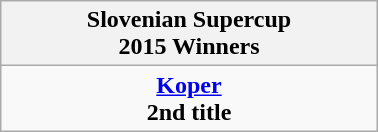<table class="wikitable" style="text-align: center; margin: 0 auto; width: 20%">
<tr>
<th>Slovenian Supercup <br>2015 Winners</th>
</tr>
<tr>
<td><strong><a href='#'>Koper</a></strong><br><strong>2nd title</strong></td>
</tr>
</table>
